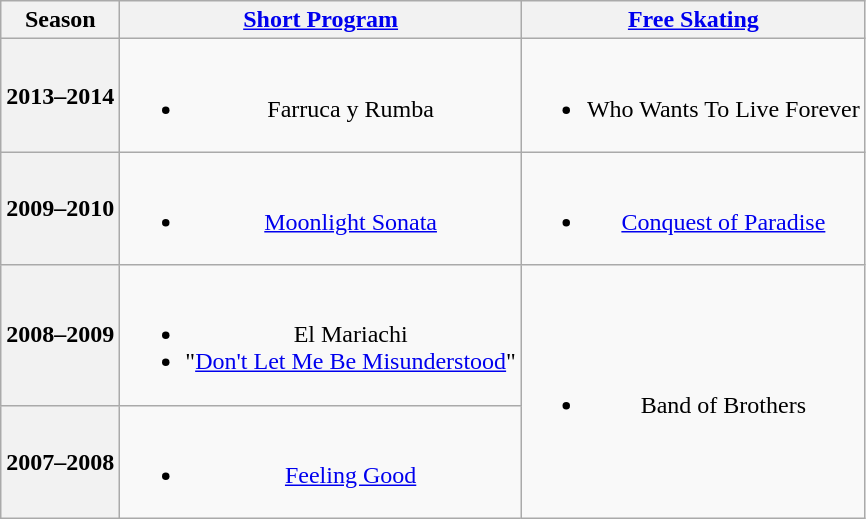<table class="wikitable" style="text-align:center">
<tr>
<th>Season</th>
<th><a href='#'>Short Program</a></th>
<th><a href='#'>Free Skating</a></th>
</tr>
<tr>
<th>2013–2014 <br> </th>
<td><br><ul><li>Farruca y Rumba <br></li></ul></td>
<td><br><ul><li>Who Wants To Live Forever <br></li></ul></td>
</tr>
<tr>
<th>2009–2010 <br> </th>
<td><br><ul><li><a href='#'>Moonlight Sonata</a> <br></li></ul></td>
<td><br><ul><li><a href='#'>Conquest of Paradise</a> <br></li></ul></td>
</tr>
<tr>
<th>2008–2009 <br> </th>
<td><br><ul><li>El Mariachi <br></li><li>"<a href='#'>Don't Let Me Be Misunderstood</a>" <br></li></ul></td>
<td rowspan=2><br><ul><li>Band of Brothers <br></li></ul></td>
</tr>
<tr>
<th>2007–2008 <br> </th>
<td><br><ul><li><a href='#'>Feeling Good</a> <br></li></ul></td>
</tr>
</table>
